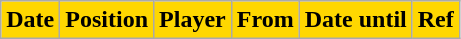<table class="wikitable plainrowheaders sortable">
<tr>
<th style="background:gold; color:black;">Date</th>
<th style="background:gold; color:black;">Position</th>
<th style="background:gold; color:black;">Player</th>
<th style="background:gold; color:black;">From</th>
<th style="background:gold; color:black;">Date until</th>
<th style="background:gold; color:black;">Ref</th>
</tr>
</table>
